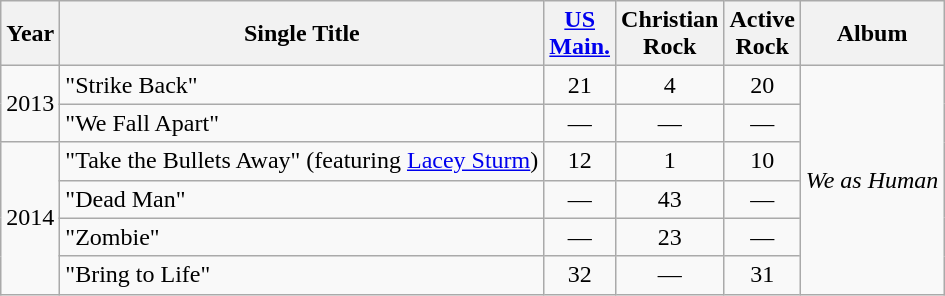<table class="wikitable">
<tr>
<th>Year</th>
<th>Single Title</th>
<th><a href='#'>US<br>Main.</a></th>
<th>Christian<br>Rock</th>
<th>Active<br> Rock </th>
<th>Album</th>
</tr>
<tr>
<td style="text-align:center;" rowspan="2">2013</td>
<td>"Strike Back"</td>
<td style="text-align:center;">21</td>
<td style="text-align:center;">4</td>
<td style="text-align:center;">20</td>
<td rowspan=6><em>We as Human</em></td>
</tr>
<tr>
<td>"We Fall Apart"</td>
<td style="text-align:center;">—</td>
<td style="text-align:center;">—</td>
<td style="text-align:center;">—</td>
</tr>
<tr>
<td style="text-align:center;" rowspan="4">2014</td>
<td>"Take the Bullets Away" (featuring <a href='#'>Lacey Sturm</a>)</td>
<td style="text-align:center;">12</td>
<td style="text-align:center;">1</td>
<td style="text-align:center;">10</td>
</tr>
<tr>
<td>"Dead Man"</td>
<td style="text-align:center;">—</td>
<td style="text-align:center;">43</td>
<td style="text-align:center;">—</td>
</tr>
<tr>
<td>"Zombie"</td>
<td style="text-align:center;">—</td>
<td style="text-align:center;">23</td>
<td style="text-align:center;">—</td>
</tr>
<tr>
<td>"Bring to Life"</td>
<td style="text-align:center;">32</td>
<td style="text-align:center;">—</td>
<td style="text-align:center;">31</td>
</tr>
</table>
